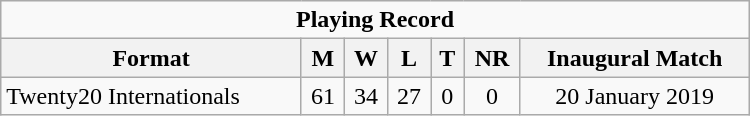<table class="wikitable" style="text-align: center; width: 500px;">
<tr>
<td colspan=7 align="center"><strong>Playing Record</strong></td>
</tr>
<tr>
<th>Format</th>
<th>M</th>
<th>W</th>
<th>L</th>
<th>T</th>
<th>NR</th>
<th>Inaugural Match</th>
</tr>
<tr>
<td align="left">Twenty20 Internationals</td>
<td>61</td>
<td>34</td>
<td>27</td>
<td>0</td>
<td>0</td>
<td>20 January 2019</td>
</tr>
</table>
